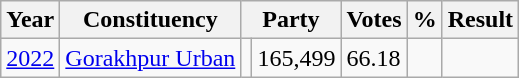<table class="wikitable">
<tr>
<th>Year</th>
<th>Constituency</th>
<th colspan="2">Party</th>
<th>Votes</th>
<th>%</th>
<th>Result</th>
</tr>
<tr>
<td><a href='#'>2022</a></td>
<td rowspan=5><a href='#'>Gorakhpur Urban</a></td>
<td></td>
<td>165,499</td>
<td>66.18</td>
<td></td>
</tr>
</table>
